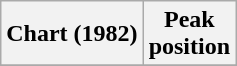<table class="wikitable">
<tr>
<th align="left">Chart (1982)</th>
<th align="center">Peak<br>position</th>
</tr>
<tr>
</tr>
</table>
